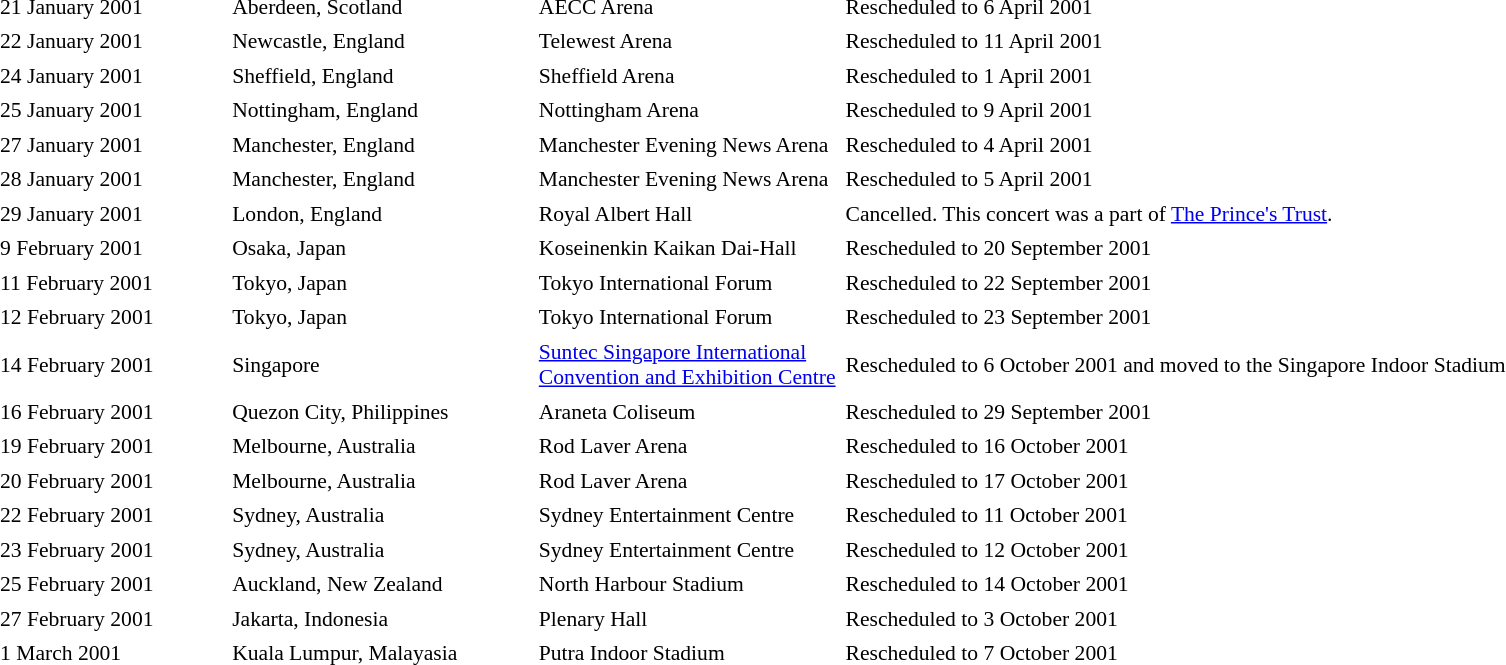<table cellpadding="2" style="border:0 solid darkgrey; font-size:90%">
<tr>
<th style="width:150px;"></th>
<th style="width:200px;"></th>
<th style="width:200px;"></th>
<th style="width:700px;"></th>
</tr>
<tr border="0">
</tr>
<tr>
<td>21 January 2001</td>
<td>Aberdeen, Scotland</td>
<td>AECC Arena</td>
<td>Rescheduled to 6 April 2001</td>
</tr>
<tr>
<td>22 January 2001</td>
<td>Newcastle, England</td>
<td>Telewest Arena</td>
<td>Rescheduled to 11 April 2001</td>
</tr>
<tr>
<td>24 January 2001</td>
<td>Sheffield, England</td>
<td>Sheffield Arena</td>
<td>Rescheduled to 1 April 2001</td>
</tr>
<tr>
<td>25 January 2001</td>
<td>Nottingham, England</td>
<td>Nottingham Arena</td>
<td>Rescheduled to 9 April 2001</td>
</tr>
<tr>
<td>27 January 2001</td>
<td>Manchester, England</td>
<td>Manchester Evening News Arena</td>
<td>Rescheduled to 4 April 2001</td>
</tr>
<tr>
<td>28 January 2001</td>
<td>Manchester, England</td>
<td>Manchester Evening News Arena</td>
<td>Rescheduled to 5 April 2001</td>
</tr>
<tr>
<td>29 January 2001</td>
<td>London, England</td>
<td>Royal Albert Hall</td>
<td>Cancelled. This concert was a part of <a href='#'>The Prince's Trust</a>.</td>
</tr>
<tr>
<td>9 February 2001</td>
<td>Osaka, Japan</td>
<td>Koseinenkin Kaikan Dai-Hall</td>
<td>Rescheduled to 20 September 2001</td>
</tr>
<tr>
<td>11 February 2001</td>
<td>Tokyo, Japan</td>
<td>Tokyo International Forum</td>
<td>Rescheduled to 22 September 2001</td>
</tr>
<tr>
<td>12 February 2001</td>
<td>Tokyo, Japan</td>
<td>Tokyo International Forum</td>
<td>Rescheduled to 23 September 2001</td>
</tr>
<tr>
<td>14 February 2001</td>
<td>Singapore</td>
<td><a href='#'>Suntec Singapore International Convention and Exhibition Centre</a></td>
<td>Rescheduled to 6 October 2001 and moved to the Singapore Indoor Stadium </td>
</tr>
<tr>
<td>16 February 2001</td>
<td>Quezon City, Philippines</td>
<td>Araneta Coliseum</td>
<td>Rescheduled to 29 September 2001</td>
</tr>
<tr>
<td>19 February 2001</td>
<td>Melbourne, Australia</td>
<td>Rod Laver Arena</td>
<td>Rescheduled to 16 October 2001</td>
</tr>
<tr>
<td>20 February 2001</td>
<td>Melbourne, Australia</td>
<td>Rod Laver Arena</td>
<td>Rescheduled to 17 October 2001</td>
</tr>
<tr>
<td>22 February 2001</td>
<td>Sydney, Australia</td>
<td>Sydney Entertainment Centre</td>
<td>Rescheduled to 11 October 2001</td>
</tr>
<tr>
<td>23 February 2001</td>
<td>Sydney, Australia</td>
<td>Sydney Entertainment Centre</td>
<td>Rescheduled to 12 October 2001</td>
</tr>
<tr>
<td>25 February 2001</td>
<td>Auckland, New Zealand</td>
<td>North Harbour Stadium</td>
<td>Rescheduled to 14 October 2001</td>
</tr>
<tr>
<td>27 February 2001</td>
<td>Jakarta, Indonesia</td>
<td>Plenary Hall</td>
<td>Rescheduled to 3 October 2001</td>
</tr>
<tr>
<td>1 March 2001</td>
<td>Kuala Lumpur, Malayasia</td>
<td>Putra Indoor Stadium</td>
<td>Rescheduled to 7 October 2001</td>
</tr>
<tr>
</tr>
</table>
